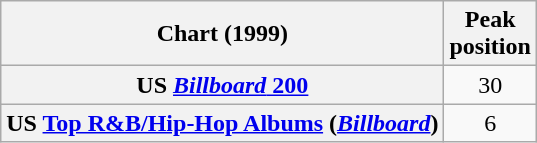<table class="wikitable sortable plainrowheaders" style="text-align:center">
<tr>
<th scope="col">Chart (1999)</th>
<th scope="col">Peak<br> position</th>
</tr>
<tr>
<th scope="row">US <a href='#'><em>Billboard</em> 200</a></th>
<td>30</td>
</tr>
<tr>
<th scope="row">US <a href='#'>Top R&B/Hip-Hop Albums</a> (<em><a href='#'>Billboard</a></em>)</th>
<td>6</td>
</tr>
</table>
